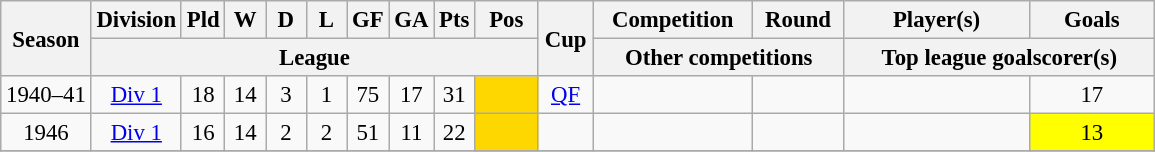<table class="wikitable sortable" style="font-size:95%; text-align: center;">
<tr>
<th rowspan=2>Season</th>
<th>Division</th>
<th width="20">Pld</th>
<th width="20">W</th>
<th width="20">D</th>
<th width="20">L</th>
<th width="20">GF</th>
<th width="20">GA</th>
<th width="20">Pts</th>
<th width="35">Pos</th>
<th rowspan=2 width="30">Cup</th>
<th>Competition</th>
<th>Round</th>
<th>Player(s)</th>
<th>Goals</th>
</tr>
<tr>
<th class="unsortable" colspan=9>League</th>
<th colspan=2 width="160">Other competitions</th>
<th colspan=2 width="200">Top league goalscorer(s)</th>
</tr>
<tr>
<td>1940–41</td>
<td><a href='#'>Div 1</a></td>
<td>18</td>
<td>14</td>
<td>3</td>
<td>1</td>
<td>75</td>
<td>17</td>
<td>31</td>
<td bgcolor=gold></td>
<td><a href='#'>QF</a></td>
<td></td>
<td></td>
<td align="left"></td>
<td>17</td>
</tr>
<tr>
<td>1946</td>
<td><a href='#'>Div 1</a></td>
<td>16</td>
<td>14</td>
<td>2</td>
<td>2</td>
<td>51</td>
<td>11</td>
<td>22</td>
<td bgcolor=gold></td>
<td></td>
<td></td>
<td></td>
<td align="left"></td>
<td bgcolor=yellow>13</td>
</tr>
<tr>
</tr>
</table>
